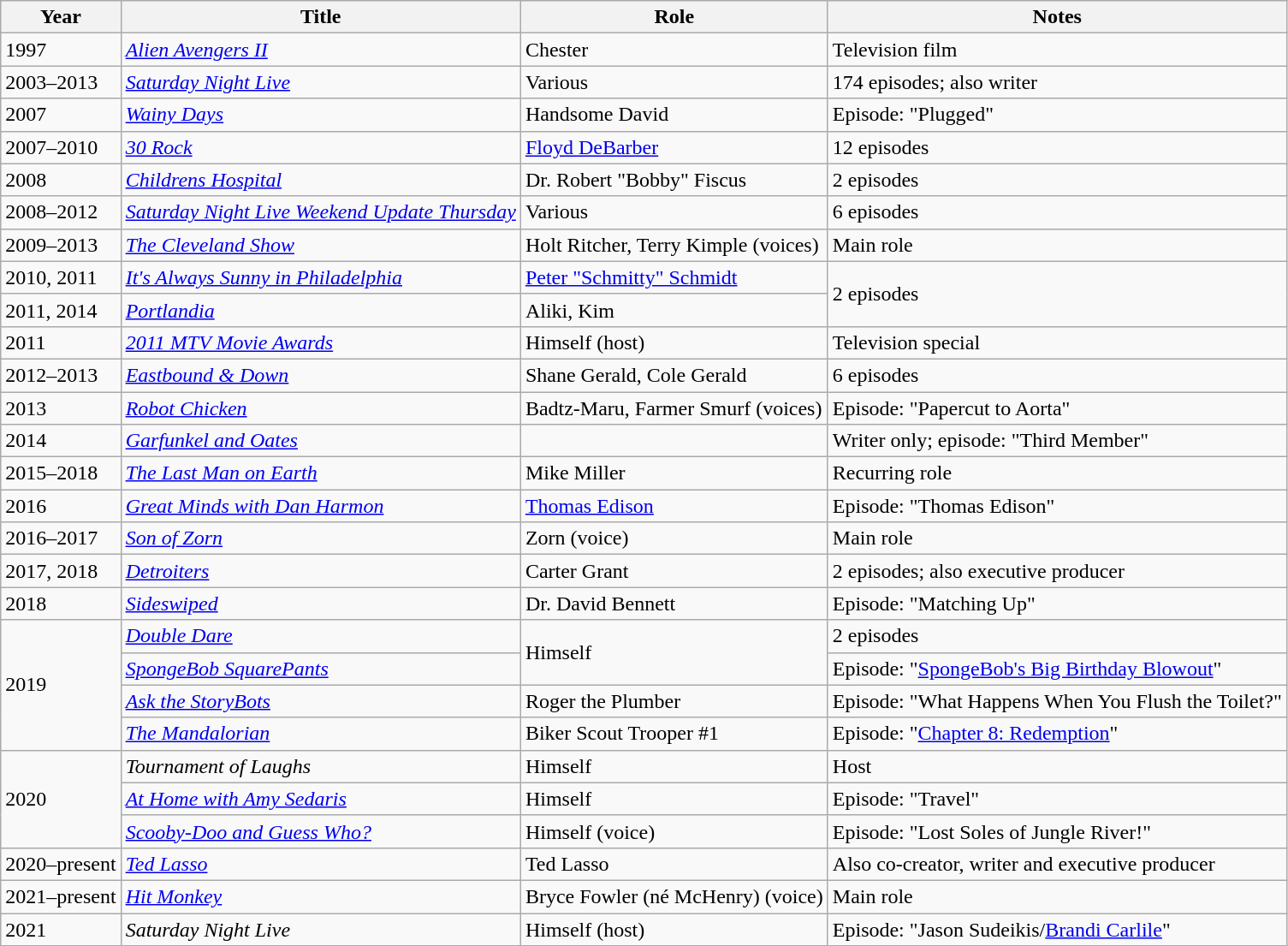<table class="wikitable sortable">
<tr>
<th>Year</th>
<th>Title</th>
<th>Role</th>
<th class="unsortable">Notes</th>
</tr>
<tr>
<td>1997</td>
<td><em><a href='#'>Alien Avengers II</a></em></td>
<td>Chester</td>
<td>Television film</td>
</tr>
<tr>
<td>2003–2013</td>
<td><em><a href='#'>Saturday Night Live</a></em></td>
<td>Various</td>
<td>174 episodes; also writer</td>
</tr>
<tr>
<td>2007</td>
<td><em><a href='#'>Wainy Days</a></em></td>
<td>Handsome David</td>
<td>Episode: "Plugged"</td>
</tr>
<tr>
<td>2007–2010</td>
<td><em><a href='#'>30 Rock</a></em></td>
<td><a href='#'>Floyd DeBarber</a></td>
<td>12 episodes</td>
</tr>
<tr>
<td>2008</td>
<td><em><a href='#'>Childrens Hospital</a></em></td>
<td>Dr. Robert "Bobby" Fiscus</td>
<td>2 episodes</td>
</tr>
<tr>
<td>2008–2012</td>
<td><em><a href='#'>Saturday Night Live Weekend Update Thursday</a></em></td>
<td>Various</td>
<td>6 episodes</td>
</tr>
<tr>
<td>2009–2013</td>
<td><em><a href='#'>The Cleveland Show</a></em></td>
<td>Holt Ritcher, Terry Kimple (voices)</td>
<td>Main role</td>
</tr>
<tr>
<td>2010, 2011</td>
<td><em><a href='#'>It's Always Sunny in Philadelphia</a></em></td>
<td><a href='#'>Peter "Schmitty" Schmidt</a></td>
<td rowspan="2">2 episodes</td>
</tr>
<tr>
<td>2011, 2014</td>
<td><em><a href='#'>Portlandia</a></em></td>
<td>Aliki, Kim</td>
</tr>
<tr>
<td>2011</td>
<td><em><a href='#'>2011 MTV Movie Awards</a></em></td>
<td>Himself (host)</td>
<td>Television special</td>
</tr>
<tr>
<td>2012–2013</td>
<td><em><a href='#'>Eastbound & Down</a></em></td>
<td>Shane Gerald, Cole Gerald</td>
<td>6 episodes</td>
</tr>
<tr>
<td>2013</td>
<td><em><a href='#'>Robot Chicken</a></em></td>
<td>Badtz-Maru, Farmer Smurf (voices)</td>
<td>Episode: "Papercut to Aorta"</td>
</tr>
<tr>
<td>2014</td>
<td><em><a href='#'>Garfunkel and Oates</a></em></td>
<td></td>
<td>Writer only; episode: "Third Member"</td>
</tr>
<tr>
<td>2015–2018</td>
<td><em><a href='#'>The Last Man on Earth</a></em></td>
<td>Mike Miller</td>
<td>Recurring role</td>
</tr>
<tr>
<td>2016</td>
<td><em><a href='#'>Great Minds with Dan Harmon</a></em></td>
<td><a href='#'>Thomas Edison</a></td>
<td>Episode: "Thomas Edison"</td>
</tr>
<tr>
<td>2016–2017</td>
<td><em><a href='#'>Son of Zorn</a></em></td>
<td>Zorn (voice)</td>
<td>Main role</td>
</tr>
<tr>
<td>2017, 2018</td>
<td><em><a href='#'>Detroiters</a></em></td>
<td>Carter Grant</td>
<td>2 episodes; also executive producer</td>
</tr>
<tr>
<td>2018</td>
<td><em><a href='#'>Sideswiped</a></em></td>
<td>Dr. David Bennett</td>
<td>Episode: "Matching Up"</td>
</tr>
<tr>
<td rowspan="4">2019</td>
<td><em><a href='#'>Double Dare</a></em></td>
<td rowspan="2">Himself</td>
<td>2 episodes</td>
</tr>
<tr>
<td><em><a href='#'>SpongeBob SquarePants</a></em></td>
<td>Episode: "<a href='#'>SpongeBob's Big Birthday Blowout</a>"</td>
</tr>
<tr>
<td><em><a href='#'>Ask the StoryBots</a></em></td>
<td>Roger the Plumber</td>
<td>Episode: "What Happens When You Flush the Toilet?"</td>
</tr>
<tr>
<td><em><a href='#'>The Mandalorian</a></em></td>
<td>Biker Scout Trooper #1</td>
<td>Episode: "<a href='#'>Chapter 8: Redemption</a>"</td>
</tr>
<tr>
<td rowspan="3">2020</td>
<td><em>Tournament of Laughs</em></td>
<td>Himself</td>
<td>Host</td>
</tr>
<tr>
<td><em><a href='#'>At Home with Amy Sedaris</a></em></td>
<td>Himself</td>
<td>Episode: "Travel"</td>
</tr>
<tr>
<td><em><a href='#'>Scooby-Doo and Guess Who?</a></em></td>
<td>Himself (voice)</td>
<td>Episode: "Lost Soles of Jungle River!"</td>
</tr>
<tr>
<td>2020–present</td>
<td><em><a href='#'>Ted Lasso</a></em></td>
<td>Ted Lasso</td>
<td>Also co-creator, writer and executive producer</td>
</tr>
<tr>
<td>2021–present</td>
<td><em><a href='#'>Hit Monkey</a></em></td>
<td>Bryce Fowler (né McHenry) (voice)</td>
<td>Main role</td>
</tr>
<tr>
<td>2021</td>
<td><em>Saturday Night Live</em></td>
<td>Himself (host)</td>
<td>Episode: "Jason Sudeikis/<a href='#'>Brandi Carlile</a>"</td>
</tr>
</table>
